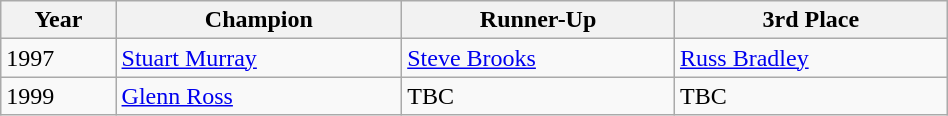<table class="wikitable" style="display: inline-table;width: 50%;">
<tr>
<th>Year</th>
<th>Champion</th>
<th>Runner-Up</th>
<th>3rd Place</th>
</tr>
<tr>
<td>1997</td>
<td> <a href='#'>Stuart Murray</a></td>
<td> <a href='#'>Steve Brooks</a></td>
<td> <a href='#'>Russ Bradley</a></td>
</tr>
<tr>
<td>1999</td>
<td> <a href='#'>Glenn Ross</a></td>
<td> TBC</td>
<td> TBC</td>
</tr>
</table>
